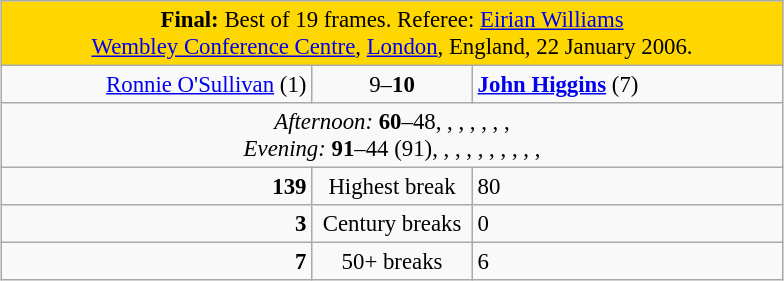<table class="wikitable" style="font-size: 95%; margin: 1em auto 1em auto;">
<tr>
<td colspan="3" align="center" bgcolor="#ffd700"><strong>Final:</strong> Best of 19 frames. Referee: <a href='#'>Eirian Williams</a><br><a href='#'>Wembley Conference Centre</a>, <a href='#'>London</a>, England, 22 January 2006.</td>
</tr>
<tr>
<td width="200" align="right"><a href='#'>Ronnie O'Sullivan</a> (1)<br></td>
<td width="100" align="center">9–<strong>10</strong></td>
<td width="200"><strong><a href='#'>John Higgins</a></strong> (7)<br></td>
</tr>
<tr>
<td colspan="3" align="center" style="font-size: 100%"><em>Afternoon:</em> <strong>60</strong>–48, , , , , , ,  <br><em>Evening:</em> <strong>91</strong>–44 (91), , , , , , , , , , </td>
</tr>
<tr>
<td align="right"><strong>139</strong></td>
<td align="center">Highest break</td>
<td>80</td>
</tr>
<tr>
<td align="right"><strong>3</strong></td>
<td align="center">Century breaks</td>
<td>0</td>
</tr>
<tr>
<td align="right"><strong>7</strong></td>
<td align="center">50+ breaks</td>
<td>6</td>
</tr>
</table>
